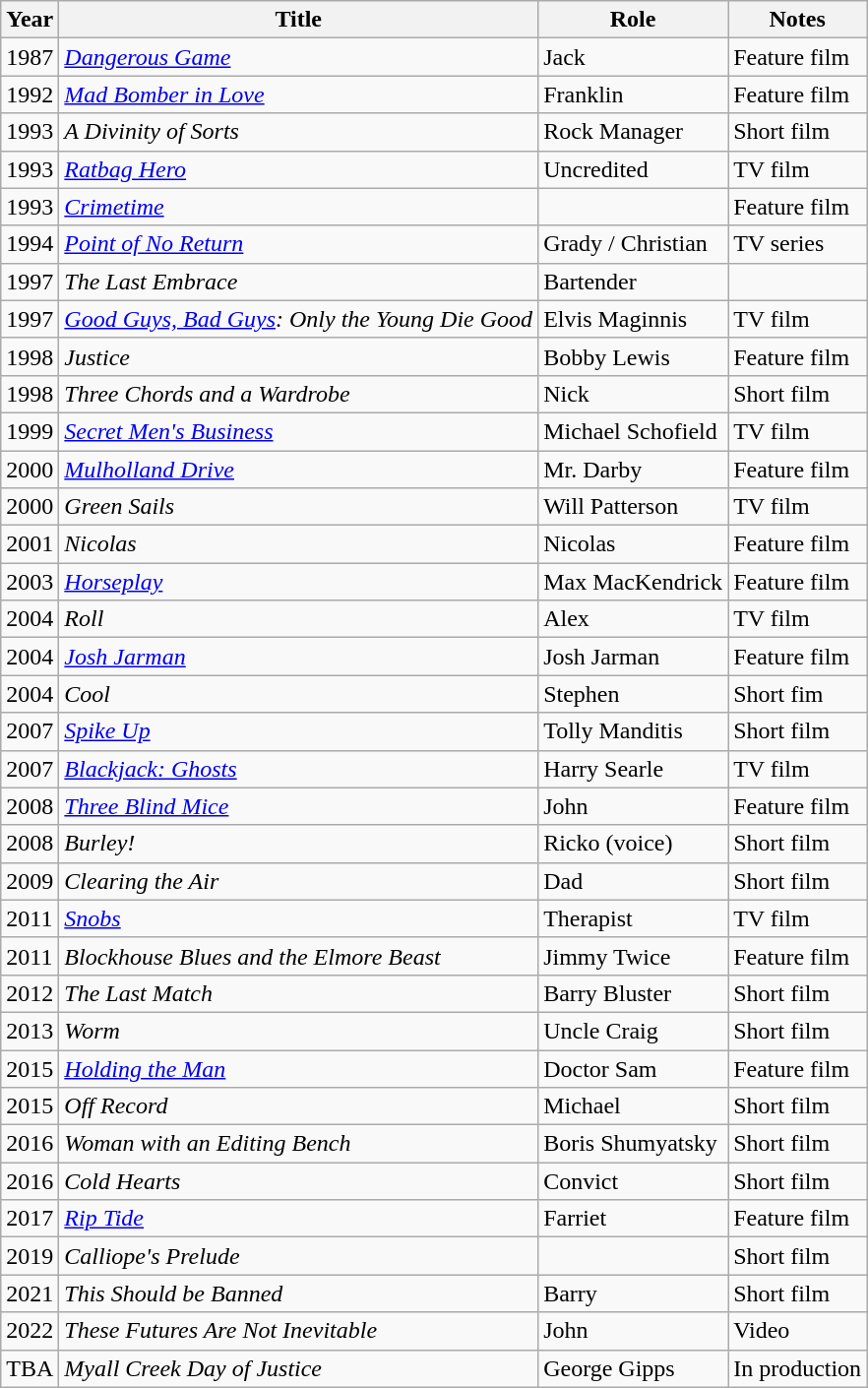<table class="wikitable plainrowheaders sortable">
<tr>
<th>Year</th>
<th>Title</th>
<th>Role</th>
<th>Notes</th>
</tr>
<tr>
<td>1987</td>
<td><em><a href='#'>Dangerous Game</a></em></td>
<td>Jack</td>
<td>Feature film</td>
</tr>
<tr>
<td>1992</td>
<td><em><a href='#'>Mad Bomber in Love</a></em></td>
<td>Franklin</td>
<td>Feature film</td>
</tr>
<tr>
<td>1993</td>
<td><em>A Divinity of Sorts</em></td>
<td>Rock Manager</td>
<td>Short film</td>
</tr>
<tr>
<td>1993</td>
<td><em><a href='#'>Ratbag Hero</a></em></td>
<td>Uncredited</td>
<td>TV film</td>
</tr>
<tr>
<td>1993</td>
<td><em><a href='#'>Crimetime</a></em></td>
<td></td>
<td>Feature film</td>
</tr>
<tr>
<td>1994</td>
<td><em><a href='#'>Point of No Return</a></em></td>
<td>Grady / Christian</td>
<td>TV series</td>
</tr>
<tr>
<td>1997</td>
<td><em>The Last Embrace</em></td>
<td>Bartender</td>
<td></td>
</tr>
<tr>
<td>1997</td>
<td><em><a href='#'>Good Guys, Bad Guys</a>: Only the Young Die Good</em></td>
<td>Elvis Maginnis</td>
<td>TV film</td>
</tr>
<tr>
<td>1998</td>
<td><em>Justice</em></td>
<td>Bobby Lewis</td>
<td>Feature film</td>
</tr>
<tr>
<td>1998</td>
<td><em>Three Chords and a Wardrobe</em></td>
<td>Nick</td>
<td>Short film</td>
</tr>
<tr>
<td>1999</td>
<td><em><a href='#'>Secret Men's Business</a></em></td>
<td>Michael Schofield</td>
<td>TV film</td>
</tr>
<tr>
<td>2000</td>
<td><em><a href='#'>Mulholland Drive</a></em></td>
<td>Mr. Darby</td>
<td>Feature film</td>
</tr>
<tr>
<td>2000</td>
<td><em>Green Sails</em></td>
<td>Will Patterson</td>
<td>TV film</td>
</tr>
<tr>
<td>2001</td>
<td><em>Nicolas</em></td>
<td>Nicolas</td>
<td>Feature film</td>
</tr>
<tr>
<td>2003</td>
<td><em><a href='#'>Horseplay</a></em></td>
<td>Max MacKendrick</td>
<td>Feature film</td>
</tr>
<tr>
<td>2004</td>
<td><em>Roll</em></td>
<td>Alex</td>
<td>TV film</td>
</tr>
<tr>
<td>2004</td>
<td><em><a href='#'>Josh Jarman</a></em></td>
<td>Josh Jarman</td>
<td>Feature film</td>
</tr>
<tr>
<td>2004</td>
<td><em>Cool</em></td>
<td>Stephen</td>
<td>Short fim</td>
</tr>
<tr>
<td>2007</td>
<td><em><a href='#'>Spike Up</a></em></td>
<td>Tolly Manditis</td>
<td>Short film</td>
</tr>
<tr>
<td>2007</td>
<td><em><a href='#'>Blackjack: Ghosts</a></em></td>
<td>Harry Searle</td>
<td>TV film</td>
</tr>
<tr>
<td>2008</td>
<td><em><a href='#'>Three Blind Mice</a></em></td>
<td>John</td>
<td>Feature film</td>
</tr>
<tr>
<td>2008</td>
<td><em>Burley!</em></td>
<td>Ricko (voice)</td>
<td>Short film</td>
</tr>
<tr>
<td>2009</td>
<td><em>Clearing the Air</em></td>
<td>Dad</td>
<td>Short film</td>
</tr>
<tr>
<td>2011</td>
<td><em><a href='#'>Snobs</a></em></td>
<td>Therapist</td>
<td>TV film</td>
</tr>
<tr>
<td>2011</td>
<td><em>Blockhouse Blues and the Elmore Beast</em></td>
<td>Jimmy Twice</td>
<td>Feature film</td>
</tr>
<tr>
<td>2012</td>
<td><em>The Last Match</em></td>
<td>Barry Bluster</td>
<td>Short film</td>
</tr>
<tr>
<td>2013</td>
<td><em>Worm</em></td>
<td>Uncle Craig</td>
<td>Short film</td>
</tr>
<tr>
<td>2015</td>
<td><em><a href='#'>Holding the Man</a></em></td>
<td>Doctor Sam</td>
<td>Feature film</td>
</tr>
<tr>
<td>2015</td>
<td><em>Off Record</em></td>
<td>Michael</td>
<td>Short film</td>
</tr>
<tr>
<td>2016</td>
<td><em>Woman with an Editing Bench</em></td>
<td>Boris Shumyatsky</td>
<td>Short film</td>
</tr>
<tr>
<td>2016</td>
<td><em>Cold Hearts</em></td>
<td>Convict</td>
<td>Short film</td>
</tr>
<tr>
<td>2017</td>
<td><em><a href='#'>Rip Tide</a></em></td>
<td>Farriet</td>
<td>Feature film</td>
</tr>
<tr>
<td>2019</td>
<td><em>Calliope's Prelude</em></td>
<td></td>
<td>Short film</td>
</tr>
<tr>
<td>2021</td>
<td><em>This Should be Banned</em></td>
<td>Barry</td>
<td>Short film</td>
</tr>
<tr>
<td>2022</td>
<td><em>These Futures Are Not Inevitable</em></td>
<td>John</td>
<td>Video</td>
</tr>
<tr>
<td>TBA</td>
<td><em>Myall Creek Day of Justice</em></td>
<td>George Gipps</td>
<td>In production</td>
</tr>
</table>
